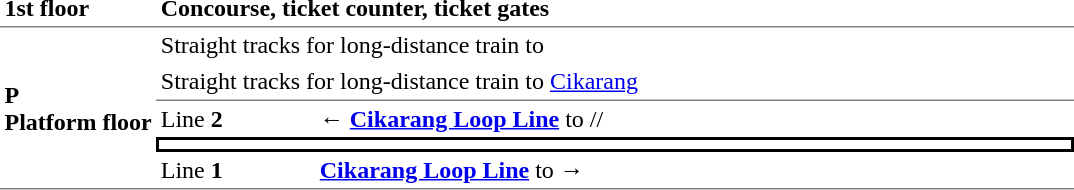<table cellspacing="0" cellpadding="3">
<tr>
<td><strong>1st floor</strong></td>
<td colspan="2"><strong>Concourse, ticket counter, ticket gates</strong></td>
</tr>
<tr>
<td rowspan="5" style="border-top:solid 1px gray;border-bottom:solid 1px gray;"><strong>P</strong><br><strong>Platform floor</strong></td>
<td colspan="2" style="border-top:solid 1px gray;">Straight tracks for long-distance train to </td>
</tr>
<tr>
<td colspan="2">Straight tracks for long-distance train to <a href='#'>Cikarang</a></td>
</tr>
<tr>
<td style="border-top:solid 1px gray;" width="100">Line <strong>2</strong></td>
<td style="border-top:solid 1px gray;" width="500">←   <strong><a href='#'>Cikarang Loop Line</a></strong> to //</td>
</tr>
<tr>
<td colspan="2" style="border-top:solid 2px black;border-right:solid 2px black;border-left:solid 2px black;border-bottom:solid 2px black;text-align:center;"></td>
</tr>
<tr>
<td style="border-bottom:solid 1px gray;">Line <strong>1</strong></td>
<td style="border-bottom:solid 1px gray;"> <strong><a href='#'>Cikarang Loop Line</a></strong> to   →</td>
</tr>
</table>
